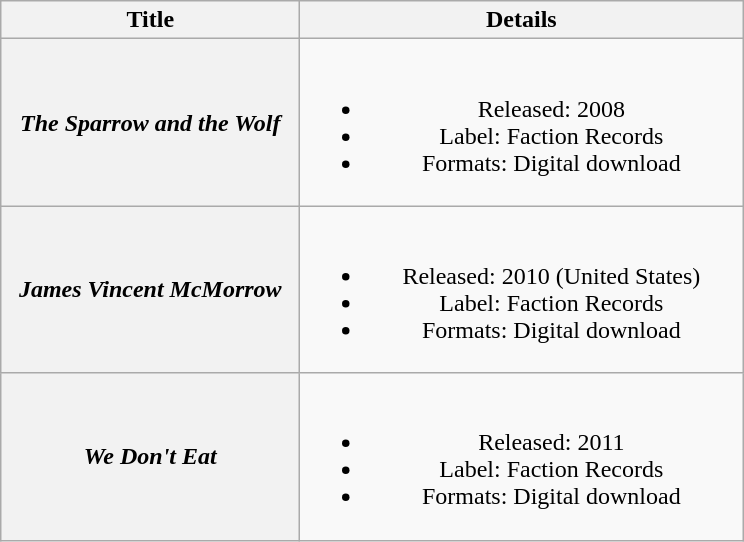<table class="wikitable plainrowheaders" style="text-align:center;">
<tr>
<th scope="col" style="width:12em;">Title</th>
<th scope="col" style="width:18em;">Details</th>
</tr>
<tr>
<th scope="row"><em>The Sparrow and the Wolf</em></th>
<td><br><ul><li>Released: 2008</li><li>Label: Faction Records</li><li>Formats: Digital download</li></ul></td>
</tr>
<tr>
<th scope="row"><em>James Vincent McMorrow</em></th>
<td><br><ul><li>Released: 2010 (United States)</li><li>Label: Faction Records</li><li>Formats: Digital download</li></ul></td>
</tr>
<tr>
<th scope="row"><em>We Don't Eat</em></th>
<td><br><ul><li>Released: 2011</li><li>Label: Faction Records</li><li>Formats: Digital download</li></ul></td>
</tr>
</table>
